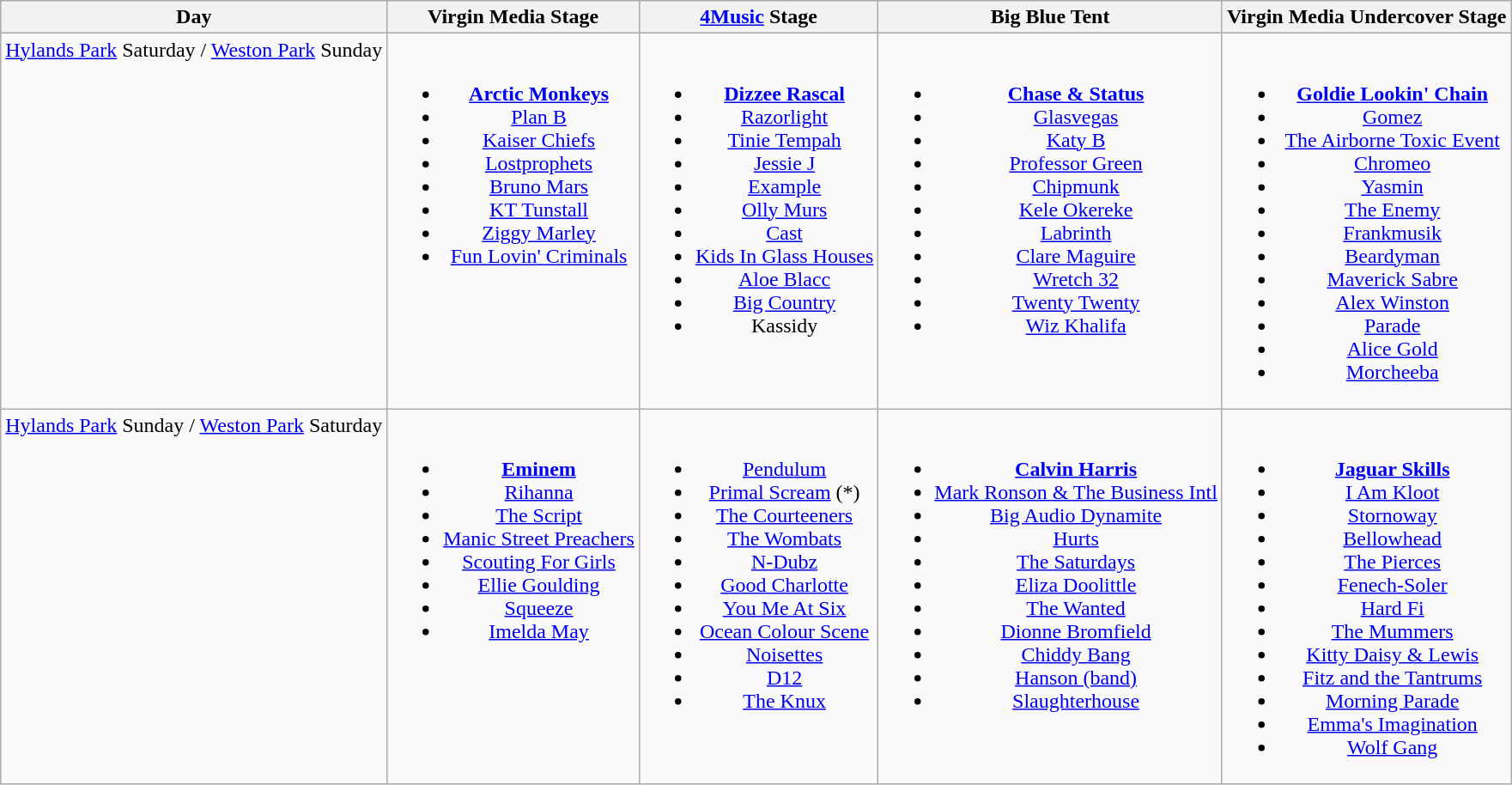<table class="wikitable" style="text-align:center;">
<tr>
<th>Day</th>
<th>Virgin Media Stage</th>
<th><a href='#'>4Music</a> Stage</th>
<th>Big Blue Tent</th>
<th>Virgin Media Undercover Stage</th>
</tr>
<tr style="vertical-align: top">
<td><a href='#'>Hylands Park</a> Saturday / <a href='#'>Weston Park</a> Sunday</td>
<td><br><ul><li><strong><a href='#'>Arctic Monkeys</a></strong></li><li><a href='#'>Plan B</a></li><li><a href='#'>Kaiser Chiefs</a></li><li><a href='#'>Lostprophets</a></li><li><a href='#'>Bruno Mars</a></li><li><a href='#'>KT Tunstall</a></li><li><a href='#'>Ziggy Marley</a></li><li><a href='#'>Fun Lovin' Criminals</a></li></ul></td>
<td><br><ul><li><strong><a href='#'>Dizzee Rascal</a></strong></li><li><a href='#'>Razorlight</a></li><li><a href='#'>Tinie Tempah</a></li><li><a href='#'>Jessie J</a></li><li><a href='#'>Example</a></li><li><a href='#'>Olly Murs</a></li><li><a href='#'>Cast</a></li><li><a href='#'>Kids In Glass Houses</a></li><li><a href='#'>Aloe Blacc</a></li><li><a href='#'>Big Country</a></li><li>Kassidy</li></ul></td>
<td><br><ul><li><strong><a href='#'>Chase & Status</a></strong></li><li><a href='#'>Glasvegas</a></li><li><a href='#'>Katy B</a></li><li><a href='#'>Professor Green</a></li><li><a href='#'>Chipmunk</a></li><li><a href='#'>Kele Okereke</a></li><li><a href='#'>Labrinth</a></li><li><a href='#'>Clare Maguire</a></li><li><a href='#'>Wretch 32</a></li><li><a href='#'>Twenty Twenty</a></li><li><a href='#'>Wiz Khalifa</a></li></ul></td>
<td><br><ul><li><strong><a href='#'>Goldie Lookin' Chain</a></strong></li><li><a href='#'>Gomez</a></li><li><a href='#'>The Airborne Toxic Event</a></li><li><a href='#'>Chromeo</a></li><li><a href='#'>Yasmin</a></li><li><a href='#'>The Enemy</a></li><li><a href='#'>Frankmusik</a></li><li><a href='#'>Beardyman</a></li><li><a href='#'>Maverick Sabre</a></li><li><a href='#'>Alex Winston</a></li><li><a href='#'>Parade</a></li><li><a href='#'>Alice Gold</a></li><li><a href='#'>Morcheeba</a></li></ul></td>
</tr>
<tr style="vertical-align: top">
<td><a href='#'>Hylands Park</a> Sunday / <a href='#'>Weston Park</a> Saturday</td>
<td><br><ul><li><strong><a href='#'>Eminem</a></strong></li><li><a href='#'>Rihanna</a></li><li><a href='#'>The Script</a></li><li><a href='#'>Manic Street Preachers</a></li><li><a href='#'>Scouting For Girls</a></li><li><a href='#'>Ellie Goulding</a></li><li><a href='#'>Squeeze</a></li><li><a href='#'>Imelda May</a></li></ul></td>
<td><br><ul><li><a href='#'>Pendulum</a></li><li><a href='#'>Primal Scream</a> (*)</li><li><a href='#'>The Courteeners</a></li><li><a href='#'>The Wombats</a></li><li><a href='#'>N-Dubz</a></li><li><a href='#'>Good Charlotte</a></li><li><a href='#'>You Me At Six</a></li><li><a href='#'>Ocean Colour Scene</a></li><li><a href='#'>Noisettes</a></li><li><a href='#'>D12</a></li><li><a href='#'>The Knux</a></li></ul></td>
<td><br><ul><li><strong><a href='#'>Calvin Harris</a></strong></li><li><a href='#'>Mark Ronson & The Business Intl</a></li><li><a href='#'>Big Audio Dynamite</a></li><li><a href='#'>Hurts</a></li><li><a href='#'>The Saturdays</a></li><li><a href='#'>Eliza Doolittle</a></li><li><a href='#'>The Wanted</a></li><li><a href='#'>Dionne Bromfield</a></li><li><a href='#'>Chiddy Bang</a></li><li><a href='#'>Hanson (band)</a></li><li><a href='#'>Slaughterhouse</a></li></ul></td>
<td><br><ul><li><strong><a href='#'>Jaguar Skills</a></strong></li><li><a href='#'>I Am Kloot</a></li><li><a href='#'>Stornoway</a></li><li><a href='#'>Bellowhead</a></li><li><a href='#'>The Pierces</a></li><li><a href='#'>Fenech-Soler</a></li><li><a href='#'>Hard Fi</a></li><li><a href='#'>The Mummers</a></li><li><a href='#'>Kitty Daisy & Lewis</a></li><li><a href='#'>Fitz and the Tantrums</a></li><li><a href='#'>Morning Parade</a></li><li><a href='#'>Emma's Imagination</a></li><li><a href='#'>Wolf Gang</a></li></ul></td>
</tr>
</table>
